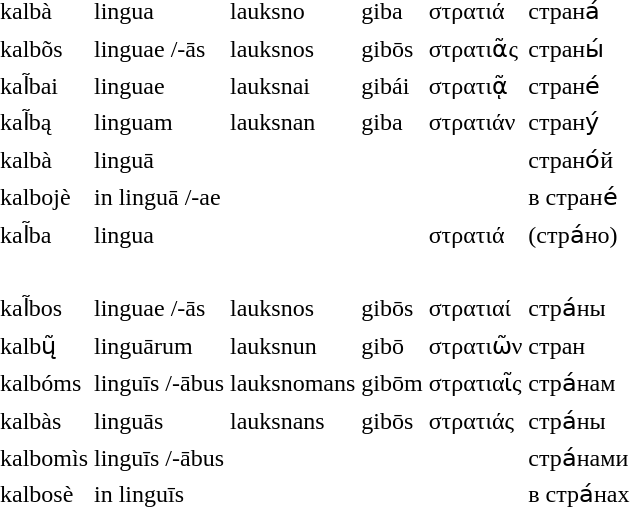<table class="toccolours" style="line-height: 1.3em; float:none; padding: 10px 15px 10px 15px;">
<tr>
<td style="padding: 0px 0px 10px 0px;"></td>
<td style="padding: 0px 0px 10px 0px;"></td>
<td style="padding: 0px 0px 10px 0px;"></td>
<td style="padding: 0px 0px 10px 0px;"></td>
<td style="padding: 0px 0px 10px 0px;"></td>
<td style="padding: 0px 0px 10px 0px;"></td>
</tr>
<tr>
<td>kalbà</td>
<td>lingua</td>
<td>lauksno</td>
<td>giba</td>
<td>στρατιά</td>
<td>страна́</td>
</tr>
<tr>
<td>kalbõs</td>
<td>linguae /-ās</td>
<td>lauksnos</td>
<td>gibōs</td>
<td>στρατιᾶς</td>
<td>страны́</td>
</tr>
<tr>
<td>kal̃bai</td>
<td>linguae</td>
<td>lauksnai</td>
<td>gibái</td>
<td>στρατιᾷ</td>
<td>стране́</td>
</tr>
<tr>
<td>kal̃bą</td>
<td>linguam</td>
<td>lauksnan</td>
<td>giba</td>
<td>στρατιάν</td>
<td>страну́</td>
</tr>
<tr>
<td>kalbà</td>
<td>linguā</td>
<td></td>
<td></td>
<td></td>
<td>страно́й</td>
</tr>
<tr>
<td>kalbojè</td>
<td>in linguā /-ae</td>
<td></td>
<td></td>
<td></td>
<td>в стране́</td>
</tr>
<tr>
<td>kal̃ba</td>
<td>lingua</td>
<td></td>
<td></td>
<td>στρατιά</td>
<td>(стра́нo)</td>
</tr>
<tr>
<td> </td>
</tr>
<tr>
<td>kal̃bos</td>
<td>linguae /-ās</td>
<td>lauksnos</td>
<td>gibōs</td>
<td>στρατιαί</td>
<td>стра́ны</td>
</tr>
<tr>
<td>kalbų̃</td>
<td>linguārum</td>
<td>lauksnun</td>
<td>gibō</td>
<td>στρατιῶν</td>
<td>стран</td>
</tr>
<tr>
<td>kalbóms</td>
<td>linguīs /-ābus</td>
<td>lauksnomans</td>
<td>gibōm</td>
<td>στρατιαῖς</td>
<td>стра́нам</td>
</tr>
<tr>
<td>kalbàs</td>
<td>linguās</td>
<td>lauksnans</td>
<td>gibōs</td>
<td>στρατιάς</td>
<td>стра́ны</td>
</tr>
<tr>
<td>kalbomìs</td>
<td>linguīs /-ābus</td>
<td></td>
<td></td>
<td></td>
<td>стра́нами</td>
</tr>
<tr>
<td>kalbosè</td>
<td>in linguīs</td>
<td></td>
<td></td>
<td></td>
<td>в стра́нах</td>
</tr>
</table>
